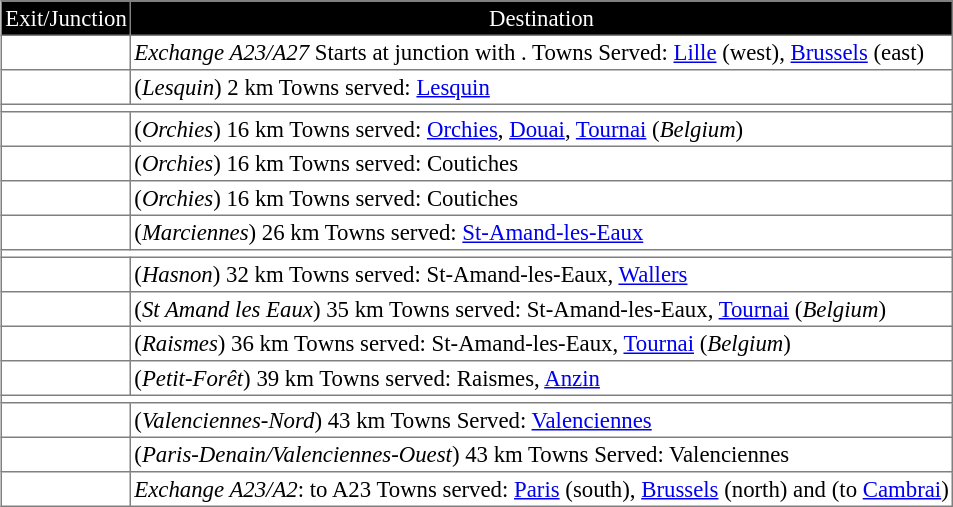<table border="1" cellpadding="2" style="margin-left:1em; margin-bottom: 1em; color: black; border-collapse: collapse; font-size: 95%;">
<tr align="center" bgcolor="000000" style="color: white">
<td>Exit/Junction</td>
<td>Destination</td>
</tr>
<tr>
<td></td>
<td><em>Exchange A23/A27</em> Starts at junction with <em></em>.  Towns Served: <a href='#'>Lille</a> (west), <a href='#'>Brussels</a> (east)</td>
</tr>
<tr>
<td></td>
<td>(<em>Lesquin</em>) 2 km Towns served: <a href='#'>Lesquin</a></td>
</tr>
<tr>
<td colspan="2"></td>
</tr>
<tr>
<td></td>
<td>(<em>Orchies</em>) 16 km Towns served: <a href='#'>Orchies</a>, <a href='#'>Douai</a>, <a href='#'>Tournai</a> (<em>Belgium</em>)</td>
</tr>
<tr>
<td></td>
<td>(<em>Orchies</em>) 16 km Towns served: Coutiches</td>
</tr>
<tr>
<td></td>
<td>(<em>Orchies</em>) 16 km Towns served: Coutiches</td>
</tr>
<tr>
<td></td>
<td>(<em>Marciennes</em>) 26 km Towns served: <a href='#'>St-Amand-les-Eaux</a></td>
</tr>
<tr>
<td colspan="2"></td>
</tr>
<tr>
<td></td>
<td>(<em>Hasnon</em>) 32 km Towns served: St-Amand-les-Eaux, <a href='#'>Wallers</a></td>
</tr>
<tr>
<td></td>
<td>(<em>St Amand les Eaux</em>) 35 km Towns served: St-Amand-les-Eaux, <a href='#'>Tournai</a> (<em>Belgium</em>)</td>
</tr>
<tr>
<td></td>
<td>(<em>Raismes</em>) 36 km Towns served: St-Amand-les-Eaux, <a href='#'>Tournai</a> (<em>Belgium</em>)</td>
</tr>
<tr>
<td></td>
<td>(<em>Petit-Forêt</em>) 39 km Towns served: Raismes, <a href='#'>Anzin</a></td>
</tr>
<tr>
<td colspan="2"></td>
</tr>
<tr>
<td></td>
<td>(<em>Valenciennes-Nord</em>) 43 km Towns Served: <a href='#'>Valenciennes</a></td>
</tr>
<tr>
<td></td>
<td>(<em>Paris-Denain/Valenciennes-Ouest</em>) 43 km Towns Served: Valenciennes</td>
</tr>
<tr>
<td></td>
<td><em>Exchange A23/A2</em>: <em></em> to A23 Towns served: <a href='#'>Paris</a> (south), <a href='#'>Brussels</a> (north) and <em></em> (to <a href='#'>Cambrai</a>)</td>
</tr>
</table>
